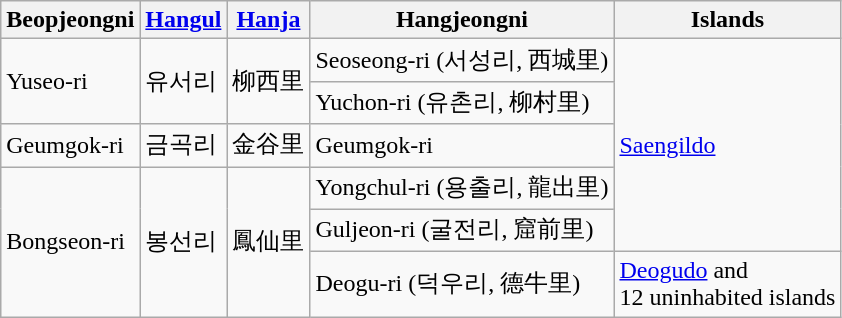<table class="wikitable">
<tr>
<th>Beopjeongni</th>
<th><a href='#'>Hangul</a></th>
<th><a href='#'>Hanja</a></th>
<th>Hangjeongni</th>
<th>Islands</th>
</tr>
<tr>
<td rowspan=2>Yuseo-ri</td>
<td rowspan=2>유서리</td>
<td rowspan=2>柳西里</td>
<td>Seoseong-ri (서성리, 西城里)</td>
<td rowspan=5><a href='#'>Saengildo</a></td>
</tr>
<tr>
<td>Yuchon-ri (유촌리, 柳村里)</td>
</tr>
<tr>
<td>Geumgok-ri</td>
<td>금곡리</td>
<td>金谷里</td>
<td>Geumgok-ri</td>
</tr>
<tr>
<td rowspan=3>Bongseon-ri</td>
<td rowspan=3>봉선리</td>
<td rowspan=3>鳳仙里</td>
<td>Yongchul-ri (용출리, 龍出里)</td>
</tr>
<tr>
<td>Guljeon-ri (굴전리, 窟前里)</td>
</tr>
<tr>
<td>Deogu-ri (덕우리, 德牛里)</td>
<td><a href='#'>Deogudo</a> and <br>12 uninhabited islands</td>
</tr>
</table>
